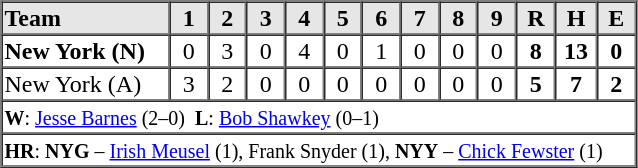<table border=1 cellspacing=0 width=425 style="margin-left:3em;">
<tr style="text-align:center; background-color:#e6e6e6;">
<th align=left width=125>Team</th>
<th width=25>1</th>
<th width=25>2</th>
<th width=25>3</th>
<th width=25>4</th>
<th width=25>5</th>
<th width=25>6</th>
<th width=25>7</th>
<th width=25>8</th>
<th width=25>9</th>
<th width=25>R</th>
<th width=25>H</th>
<th width=25>E</th>
</tr>
<tr style="text-align:center;">
<td align=left><strong>New York (N)</strong></td>
<td>0</td>
<td>3</td>
<td>0</td>
<td>4</td>
<td>0</td>
<td>1</td>
<td>0</td>
<td>0</td>
<td>0</td>
<td><strong>8</strong></td>
<td><strong>13</strong></td>
<td><strong>0</strong></td>
</tr>
<tr style="text-align:center;">
<td align=left>New York (A)</td>
<td>3</td>
<td>2</td>
<td>0</td>
<td>0</td>
<td>0</td>
<td>0</td>
<td>0</td>
<td>0</td>
<td>0</td>
<td><strong>5</strong></td>
<td><strong>7</strong></td>
<td><strong>2</strong></td>
</tr>
<tr style="text-align:left;">
<td colspan=13><small><strong>W</strong>: <a href='#'>Jesse Barnes</a> (2–0)  <strong>L</strong>: <a href='#'>Bob Shawkey</a> (0–1)</small></td>
</tr>
<tr style="text-align:left;">
<td colspan=18><small><strong>HR</strong>: <strong>NYG</strong> – <a href='#'>Irish Meusel</a> (1), Frank Snyder (1), <strong>NYY</strong> – <a href='#'>Chick Fewster</a> (1)</small></td>
</tr>
</table>
